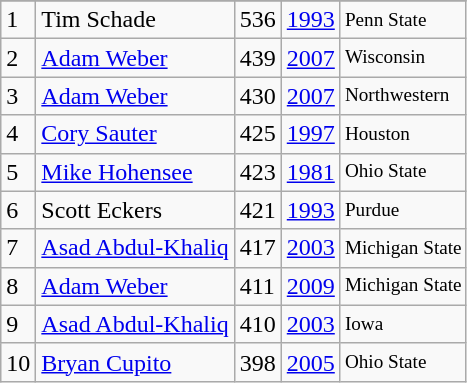<table class="wikitable">
<tr>
</tr>
<tr>
<td>1</td>
<td>Tim Schade</td>
<td><abbr>536</abbr></td>
<td><a href='#'>1993</a></td>
<td style="font-size:80%;">Penn State</td>
</tr>
<tr>
<td>2</td>
<td><a href='#'>Adam Weber</a></td>
<td><abbr>439</abbr></td>
<td><a href='#'>2007</a></td>
<td style="font-size:80%;">Wisconsin</td>
</tr>
<tr>
<td>3</td>
<td><a href='#'>Adam Weber</a></td>
<td><abbr>430</abbr></td>
<td><a href='#'>2007</a></td>
<td style="font-size:80%;">Northwestern</td>
</tr>
<tr>
<td>4</td>
<td><a href='#'>Cory Sauter</a></td>
<td><abbr>425</abbr></td>
<td><a href='#'>1997</a></td>
<td style="font-size:80%;">Houston</td>
</tr>
<tr>
<td>5</td>
<td><a href='#'>Mike Hohensee</a></td>
<td><abbr>423</abbr></td>
<td><a href='#'>1981</a></td>
<td style="font-size:80%;">Ohio State</td>
</tr>
<tr>
<td>6</td>
<td>Scott Eckers</td>
<td><abbr>421</abbr></td>
<td><a href='#'>1993</a></td>
<td style="font-size:80%;">Purdue</td>
</tr>
<tr>
<td>7</td>
<td><a href='#'>Asad Abdul-Khaliq</a></td>
<td><abbr>417</abbr></td>
<td><a href='#'>2003</a></td>
<td style="font-size:80%;">Michigan State</td>
</tr>
<tr>
<td>8</td>
<td><a href='#'>Adam Weber</a></td>
<td><abbr>411</abbr></td>
<td><a href='#'>2009</a></td>
<td style="font-size:80%;">Michigan State</td>
</tr>
<tr>
<td>9</td>
<td><a href='#'>Asad Abdul-Khaliq</a></td>
<td><abbr>410</abbr></td>
<td><a href='#'>2003</a></td>
<td style="font-size:80%;">Iowa</td>
</tr>
<tr>
<td>10</td>
<td><a href='#'>Bryan Cupito</a></td>
<td><abbr>398</abbr></td>
<td><a href='#'>2005</a></td>
<td style="font-size:80%;">Ohio State</td>
</tr>
</table>
